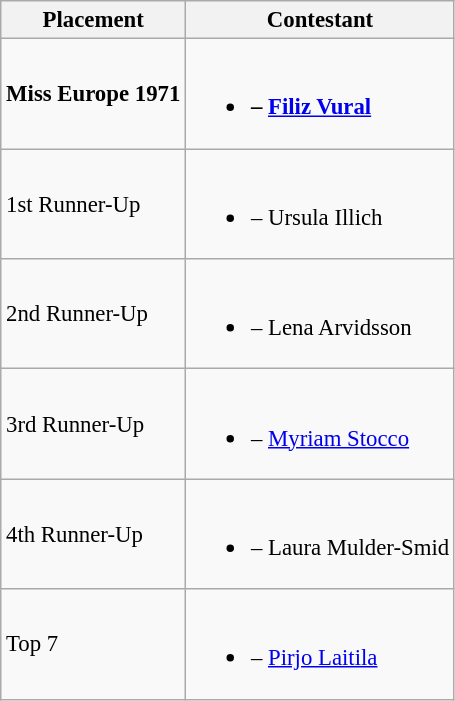<table class="wikitable sortable" style="font-size: 95%;">
<tr>
<th>Placement</th>
<th>Contestant</th>
</tr>
<tr>
<td><strong>Miss Europe 1971</strong></td>
<td><br><ul><li><strong> – <a href='#'>Filiz Vural</a></strong></li></ul></td>
</tr>
<tr>
<td>1st Runner-Up</td>
<td><br><ul><li> – Ursula Illich</li></ul></td>
</tr>
<tr>
<td>2nd Runner-Up</td>
<td><br><ul><li> – Lena Arvidsson</li></ul></td>
</tr>
<tr>
<td>3rd Runner-Up</td>
<td><br><ul><li> – <a href='#'>Myriam Stocco</a></li></ul></td>
</tr>
<tr>
<td>4th Runner-Up</td>
<td><br><ul><li> – Laura Mulder-Smid</li></ul></td>
</tr>
<tr>
<td>Top 7</td>
<td><br><ul><li> – <a href='#'>Pirjo Laitila</a></li></ul></td>
</tr>
</table>
